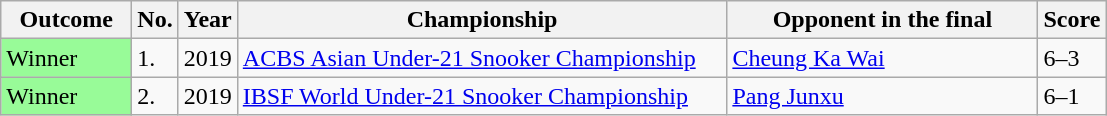<table class="sortable wikitable">
<tr>
<th width="80">Outcome</th>
<th width="20">No.</th>
<th width="30">Year</th>
<th width="319">Championship</th>
<th width="200">Opponent in the final</th>
<th width="30">Score</th>
</tr>
<tr>
<td style="background:#98fb98;">Winner</td>
<td>1.</td>
<td>2019</td>
<td><a href='#'>ACBS Asian Under-21 Snooker Championship</a></td>
<td> <a href='#'>Cheung Ka Wai</a></td>
<td>6–3</td>
</tr>
<tr>
<td style="background:#98fb98;">Winner</td>
<td>2.</td>
<td>2019</td>
<td><a href='#'>IBSF World Under-21 Snooker Championship</a></td>
<td> <a href='#'>Pang Junxu</a></td>
<td>6–1</td>
</tr>
</table>
